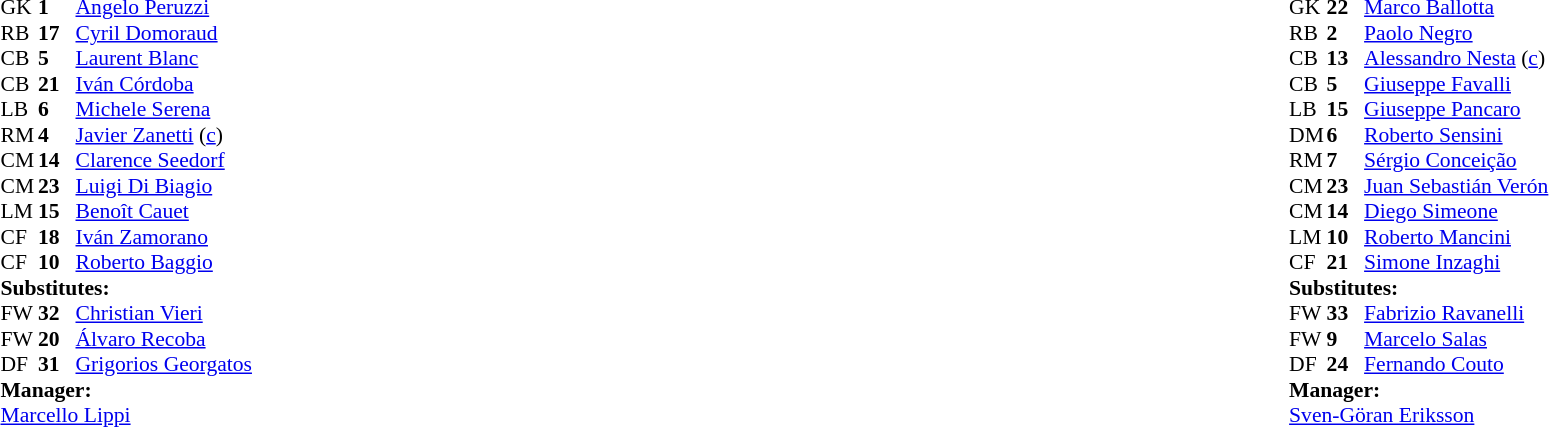<table width=100%>
<tr>
<td valign=top width=50%><br><table style=font-size:90% cellspacing=0 cellpadding=0>
<tr>
<th width=25></th>
<th width=25></th>
</tr>
<tr>
<td>GK</td>
<td><strong>1</strong></td>
<td> <a href='#'>Angelo Peruzzi</a></td>
</tr>
<tr>
<td>RB</td>
<td><strong>17</strong></td>
<td> <a href='#'>Cyril Domoraud</a></td>
</tr>
<tr>
<td>CB</td>
<td><strong>5</strong></td>
<td> <a href='#'>Laurent Blanc</a></td>
</tr>
<tr>
<td>CB</td>
<td><strong>21</strong></td>
<td> <a href='#'>Iván Córdoba</a></td>
</tr>
<tr>
<td>LB</td>
<td><strong>6</strong></td>
<td> <a href='#'>Michele Serena</a></td>
<td></td>
<td></td>
</tr>
<tr>
<td>RM</td>
<td><strong>4</strong></td>
<td> <a href='#'>Javier Zanetti</a> (<a href='#'>c</a>)</td>
</tr>
<tr>
<td>CM</td>
<td><strong>14</strong></td>
<td> <a href='#'>Clarence Seedorf</a></td>
</tr>
<tr>
<td>CM</td>
<td><strong>23</strong></td>
<td> <a href='#'>Luigi Di Biagio</a></td>
</tr>
<tr>
<td>LM</td>
<td><strong>15</strong></td>
<td> <a href='#'>Benoît Cauet</a></td>
</tr>
<tr>
<td>CF</td>
<td><strong>18</strong></td>
<td> <a href='#'>Iván Zamorano</a></td>
<td></td>
<td></td>
</tr>
<tr>
<td>CF</td>
<td><strong>10</strong></td>
<td> <a href='#'>Roberto Baggio</a></td>
<td></td>
<td></td>
</tr>
<tr>
<td colspan=3><strong>Substitutes:</strong></td>
</tr>
<tr>
<td>FW</td>
<td><strong>32</strong></td>
<td> <a href='#'>Christian Vieri</a></td>
<td></td>
<td></td>
</tr>
<tr>
<td>FW</td>
<td><strong>20</strong></td>
<td> <a href='#'>Álvaro Recoba</a></td>
<td></td>
<td></td>
</tr>
<tr>
<td>DF</td>
<td><strong>31</strong></td>
<td> <a href='#'>Grigorios Georgatos</a></td>
<td></td>
<td></td>
</tr>
<tr>
<td colspan=3><strong>Manager:</strong></td>
</tr>
<tr>
<td colspan=4> <a href='#'>Marcello Lippi</a></td>
</tr>
</table>
</td>
<td valign="top"></td>
<td valign="top" width="50%"><br><table style=font-size:90% cellspacing=0 cellpadding=0 align="center">
<tr>
<th width=25></th>
<th width=25></th>
</tr>
<tr>
<td>GK</td>
<td><strong>22</strong></td>
<td> <a href='#'>Marco Ballotta</a></td>
</tr>
<tr>
<td>RB</td>
<td><strong>2</strong></td>
<td> <a href='#'>Paolo Negro</a></td>
</tr>
<tr>
<td>CB</td>
<td><strong>13</strong></td>
<td> <a href='#'>Alessandro Nesta</a> (<a href='#'>c</a>)</td>
</tr>
<tr>
<td>CB</td>
<td><strong>5</strong></td>
<td> <a href='#'>Giuseppe Favalli</a></td>
</tr>
<tr>
<td>LB</td>
<td><strong>15</strong></td>
<td> <a href='#'>Giuseppe Pancaro</a></td>
<td></td>
<td></td>
</tr>
<tr>
<td>DM</td>
<td><strong>6</strong></td>
<td> <a href='#'>Roberto Sensini</a></td>
</tr>
<tr>
<td>RM</td>
<td><strong>7</strong></td>
<td> <a href='#'>Sérgio Conceição</a></td>
</tr>
<tr>
<td>CM</td>
<td><strong>23</strong></td>
<td> <a href='#'>Juan Sebastián Verón</a></td>
</tr>
<tr>
<td>CM</td>
<td><strong>14</strong></td>
<td> <a href='#'>Diego Simeone</a></td>
<td></td>
</tr>
<tr>
<td>LM</td>
<td><strong>10</strong></td>
<td> <a href='#'>Roberto Mancini</a></td>
<td></td>
<td></td>
</tr>
<tr>
<td>CF</td>
<td><strong>21</strong></td>
<td> <a href='#'>Simone Inzaghi</a></td>
<td></td>
<td></td>
</tr>
<tr>
<td colspan=3><strong>Substitutes:</strong></td>
</tr>
<tr>
<td>FW</td>
<td><strong>33</strong></td>
<td> <a href='#'>Fabrizio Ravanelli</a></td>
<td></td>
<td></td>
</tr>
<tr>
<td>FW</td>
<td><strong>9</strong></td>
<td> <a href='#'>Marcelo Salas</a></td>
<td></td>
<td></td>
</tr>
<tr>
<td>DF</td>
<td><strong>24</strong></td>
<td> <a href='#'>Fernando Couto</a></td>
<td></td>
<td></td>
</tr>
<tr>
<td colspan=3><strong>Manager:</strong></td>
</tr>
<tr>
<td colspan=4> <a href='#'>Sven-Göran Eriksson</a></td>
</tr>
</table>
</td>
</tr>
</table>
